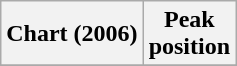<table class="wikitable plainrowheaders">
<tr>
<th scope="col">Chart (2006)</th>
<th scope="col">Peak<br>position</th>
</tr>
<tr>
</tr>
</table>
